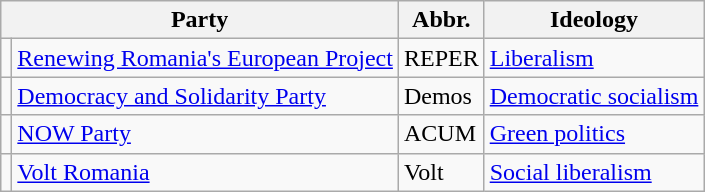<table class="wikitable sortable">
<tr>
<th colspan="2">Party</th>
<th>Abbr.</th>
<th>Ideology</th>
</tr>
<tr>
<td bgcolor=></td>
<td><a href='#'>Renewing Romania's European Project</a></td>
<td>REPER</td>
<td><a href='#'>Liberalism</a></td>
</tr>
<tr>
<td bgcolor=></td>
<td><a href='#'>Democracy and Solidarity Party</a></td>
<td>Demos</td>
<td><a href='#'>Democratic socialism</a></td>
</tr>
<tr>
<td bgcolor=></td>
<td><a href='#'>NOW Party</a></td>
<td>ACUM</td>
<td><a href='#'>Green politics</a></td>
</tr>
<tr>
<td bgcolor=></td>
<td><a href='#'>Volt Romania</a></td>
<td>Volt</td>
<td><a href='#'>Social liberalism</a></td>
</tr>
</table>
